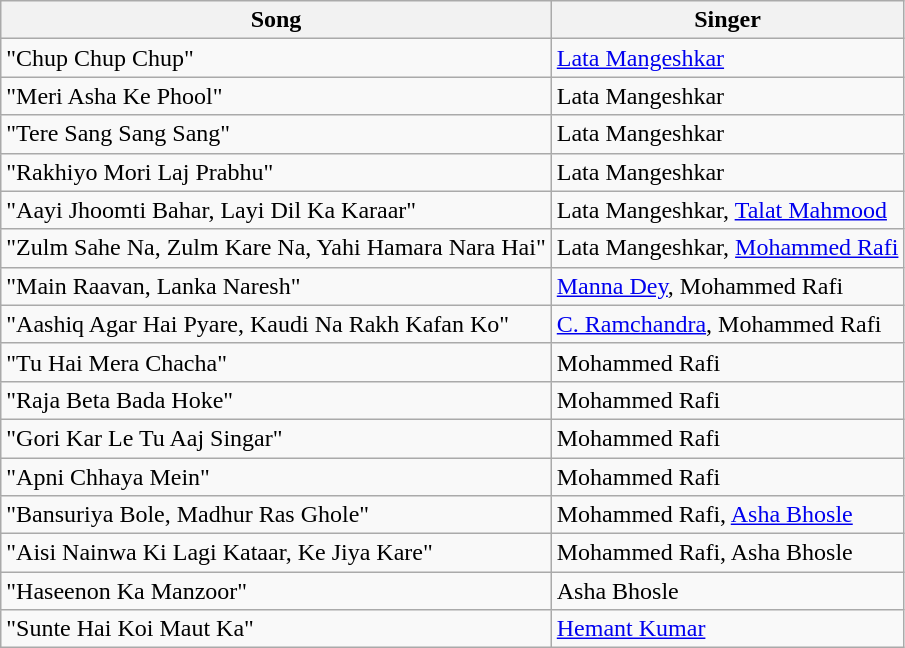<table class="wikitable">
<tr>
<th>Song</th>
<th>Singer</th>
</tr>
<tr>
<td>"Chup Chup Chup"</td>
<td><a href='#'>Lata Mangeshkar</a></td>
</tr>
<tr>
<td>"Meri Asha Ke Phool"</td>
<td>Lata Mangeshkar</td>
</tr>
<tr>
<td>"Tere Sang Sang Sang"</td>
<td>Lata Mangeshkar</td>
</tr>
<tr>
<td>"Rakhiyo Mori Laj Prabhu"</td>
<td>Lata Mangeshkar</td>
</tr>
<tr>
<td>"Aayi Jhoomti Bahar, Layi Dil Ka Karaar"</td>
<td>Lata Mangeshkar, <a href='#'>Talat Mahmood</a></td>
</tr>
<tr>
<td>"Zulm Sahe Na, Zulm Kare Na, Yahi Hamara Nara Hai"</td>
<td>Lata Mangeshkar, <a href='#'>Mohammed Rafi</a></td>
</tr>
<tr>
<td>"Main Raavan, Lanka Naresh"</td>
<td><a href='#'>Manna Dey</a>, Mohammed Rafi</td>
</tr>
<tr>
<td>"Aashiq Agar Hai Pyare, Kaudi Na Rakh Kafan Ko"</td>
<td><a href='#'>C. Ramchandra</a>, Mohammed Rafi</td>
</tr>
<tr>
<td>"Tu Hai Mera Chacha"</td>
<td>Mohammed Rafi</td>
</tr>
<tr>
<td>"Raja Beta Bada Hoke"</td>
<td>Mohammed Rafi</td>
</tr>
<tr>
<td>"Gori Kar Le Tu Aaj Singar"</td>
<td>Mohammed Rafi</td>
</tr>
<tr>
<td>"Apni Chhaya Mein"</td>
<td>Mohammed Rafi</td>
</tr>
<tr>
<td>"Bansuriya Bole, Madhur Ras Ghole"</td>
<td>Mohammed Rafi, <a href='#'>Asha Bhosle</a></td>
</tr>
<tr>
<td>"Aisi Nainwa Ki Lagi Kataar, Ke Jiya Kare"</td>
<td>Mohammed Rafi, Asha Bhosle</td>
</tr>
<tr>
<td>"Haseenon Ka Manzoor"</td>
<td>Asha Bhosle</td>
</tr>
<tr>
<td>"Sunte Hai Koi Maut Ka"</td>
<td><a href='#'>Hemant Kumar</a></td>
</tr>
</table>
